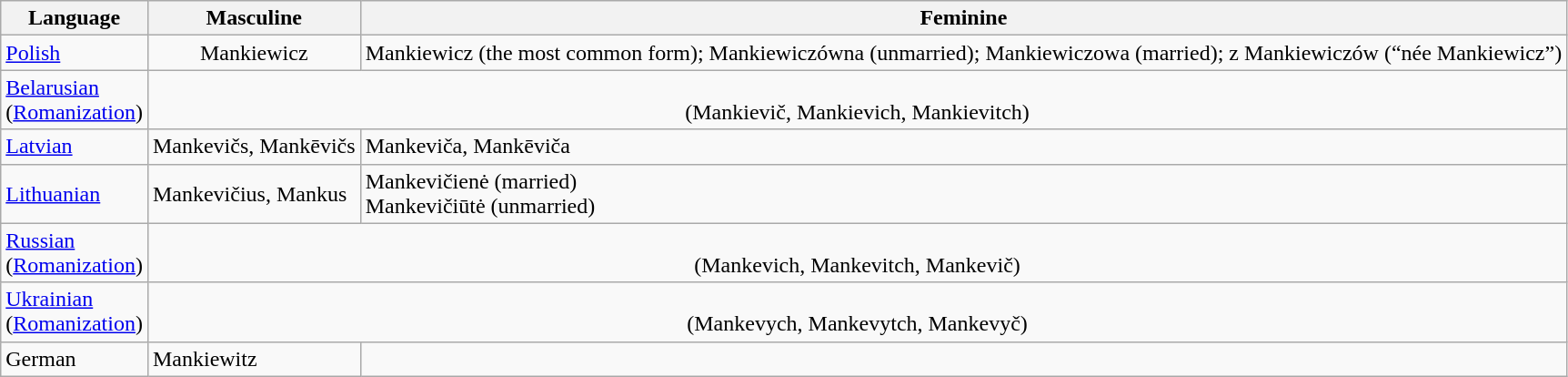<table class="wikitable">
<tr>
<th>Language</th>
<th>Masculine</th>
<th>Feminine</th>
</tr>
<tr>
<td><a href='#'>Polish</a></td>
<td colspan=1 align=center>Mankiewicz</td>
<td>Mankiewicz (the most common form); Mankiewiczówna (unmarried); Mankiewiczowa (married); z Mankiewiczów (“née Mankiewicz”)</td>
</tr>
<tr>
<td><a href='#'>Belarusian</a> <br>(<a href='#'>Romanization</a>)</td>
<td colspan=2 align=center><br> (Mankievič, Mankievich, Mankievitch)</td>
</tr>
<tr>
<td><a href='#'>Latvian</a></td>
<td>Mankevičs, Mankēvičs</td>
<td>Mankeviča, Mankēviča</td>
</tr>
<tr>
<td><a href='#'>Lithuanian</a></td>
<td>Mankevičius, Mankus</td>
<td>Mankevičienė (married)<br>Mankevičiūtė (unmarried)</td>
</tr>
<tr>
<td><a href='#'>Russian</a> <br>(<a href='#'>Romanization</a>)</td>
<td colspan=2 align=center><br> (Mankevich, Mankevitch, Mankevič)</td>
</tr>
<tr>
<td><a href='#'>Ukrainian</a> <br>(<a href='#'>Romanization</a>)</td>
<td colspan=2 align=center><br> (Mankevych, Mankevytch, Mankevyč)</td>
</tr>
<tr>
<td>German</td>
<td>Mankiewitz</td>
</tr>
</table>
